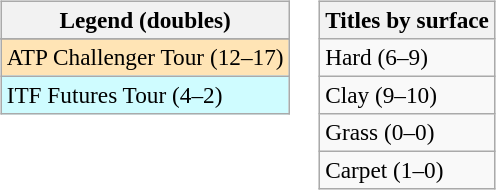<table>
<tr valign=top>
<td><br><table class=wikitable style=font-size:97%>
<tr>
<th>Legend (doubles)</th>
</tr>
<tr bgcolor=e5d1cb>
</tr>
<tr bgcolor=moccasin>
<td>ATP Challenger Tour (12–17)</td>
</tr>
<tr bgcolor=cffcff>
<td>ITF Futures Tour (4–2)</td>
</tr>
</table>
</td>
<td><br><table class=wikitable style=font-size:97%>
<tr>
<th>Titles by surface</th>
</tr>
<tr>
<td>Hard (6–9)</td>
</tr>
<tr>
<td>Clay (9–10)</td>
</tr>
<tr>
<td>Grass (0–0)</td>
</tr>
<tr>
<td>Carpet (1–0)</td>
</tr>
</table>
</td>
</tr>
</table>
